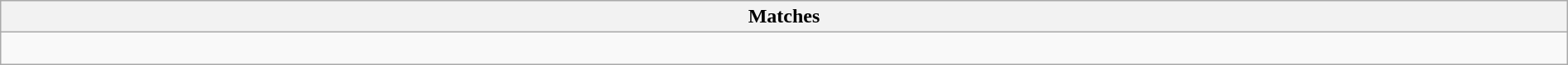<table class="wikitable collapsible collapsed" style="width:100%;">
<tr>
<th>Matches</th>
</tr>
<tr>
<td><br></td>
</tr>
</table>
